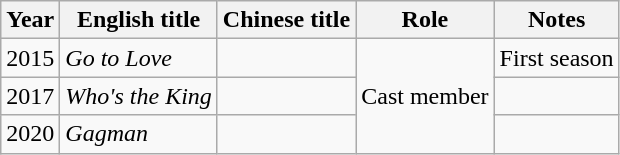<table class="wikitable">
<tr>
<th>Year</th>
<th>English title</th>
<th>Chinese title</th>
<th>Role</th>
<th>Notes</th>
</tr>
<tr>
<td>2015</td>
<td><em>Go to Love</em></td>
<td></td>
<td rowspan=4>Cast member</td>
<td>First season</td>
</tr>
<tr>
<td>2017</td>
<td><em>Who's the King</em></td>
<td></td>
<td></td>
</tr>
<tr>
<td>2020</td>
<td><em>Gagman</em></td>
<td></td>
<td></td>
</tr>
</table>
